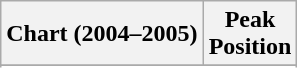<table class="wikitable sortable">
<tr>
<th>Chart (2004–2005)</th>
<th align="center">Peak<br>Position</th>
</tr>
<tr>
</tr>
<tr>
</tr>
</table>
